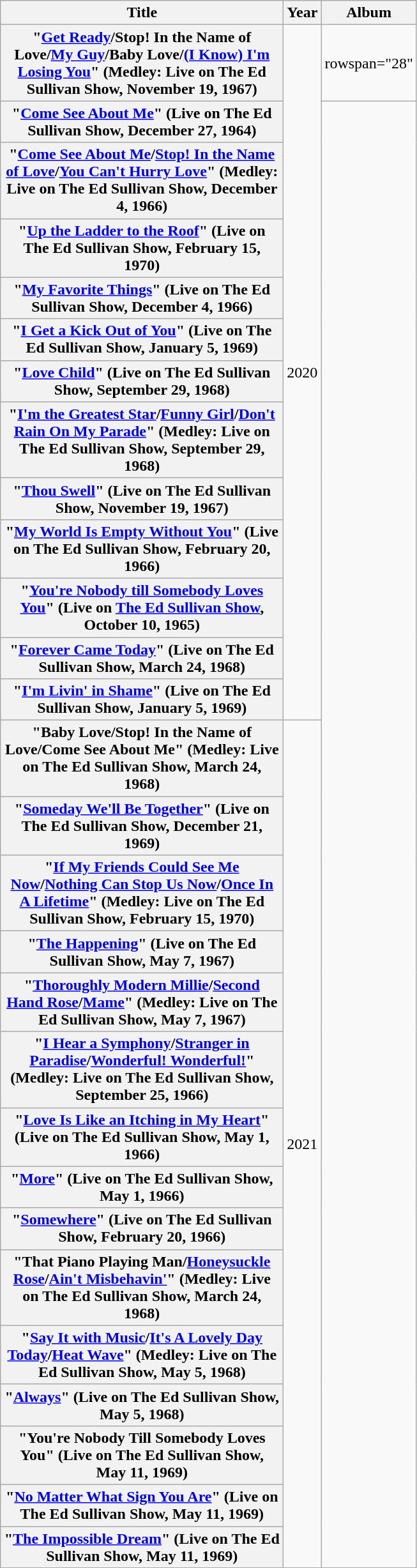<table class="wikitable plainrowheaders" style="text-align:center;">
<tr>
<th scope="col" style="width:18em;">Title</th>
<th scope="col">Year</th>
<th scope="col">Album</th>
</tr>
<tr>
<th scope="row">"<a href='#'>Get Ready</a>/Stop! In the Name of Love/<a href='#'>My Guy</a>/Baby Love/<a href='#'>(I Know) I'm Losing You</a>" (Medley: Live on The Ed Sullivan Show, November 19, 1967)</th>
<td rowspan="13">2020</td>
<td>rowspan="28" </td>
</tr>
<tr>
<th scope="row">"<a href='#'>Come See About Me</a>" (Live on The Ed Sullivan Show, December 27, 1964)</th>
</tr>
<tr>
<th scope="row">"<a href='#'>Come See About Me</a>/<a href='#'>Stop! In the Name of Love</a>/<a href='#'>You Can't Hurry Love</a>" (Medley: Live on The Ed Sullivan Show, December 4, 1966)</th>
</tr>
<tr>
<th scope="row">"<a href='#'>Up the Ladder to the Roof</a>" (Live on The Ed Sullivan Show, February 15, 1970)</th>
</tr>
<tr>
<th scope="row">"<a href='#'>My Favorite Things</a>" (Live on The Ed Sullivan Show, December 4, 1966)</th>
</tr>
<tr>
<th scope="row">"<a href='#'>I Get a Kick Out of You</a>" (Live on The Ed Sullivan Show, January 5, 1969)</th>
</tr>
<tr>
<th scope="row">"<a href='#'>Love Child</a>" (Live on The Ed Sullivan Show, September 29, 1968)</th>
</tr>
<tr>
<th scope="row">"<a href='#'>I'm the Greatest Star</a>/<a href='#'>Funny Girl</a>/<a href='#'>Don't Rain On My Parade</a>" (Medley: Live on The Ed Sullivan Show, September 29, 1968)</th>
</tr>
<tr>
<th scope="row">"<a href='#'>Thou Swell</a>" (Live on The Ed Sullivan Show, November 19, 1967)</th>
</tr>
<tr>
<th scope="row">"<a href='#'>My World Is Empty Without You</a>" (Live on The Ed Sullivan Show, February 20, 1966)</th>
</tr>
<tr>
<th scope="row">"<a href='#'>You're Nobody till Somebody Loves You</a>" (Live on <a href='#'>The Ed Sullivan Show</a>, October 10, 1965)</th>
</tr>
<tr>
<th scope="row">"<a href='#'>Forever Came Today</a>" (Live on The Ed Sullivan Show, March 24, 1968)</th>
</tr>
<tr>
<th scope="row">"<a href='#'>I'm Livin' in Shame</a>" (Live on The Ed Sullivan Show, January 5, 1969)</th>
</tr>
<tr>
<th scope="row">"Baby Love/Stop! In the Name of Love/Come See About Me" (Medley: Live on The Ed Sullivan Show, March 24, 1968)</th>
<td rowspan="15">2021</td>
</tr>
<tr>
<th scope="row">"<a href='#'>Someday We'll Be Together</a>" (Live on The Ed Sullivan Show, December 21, 1969)</th>
</tr>
<tr>
<th scope="row">"<a href='#'>If My Friends Could See Me Now</a>/<a href='#'>Nothing Can Stop Us Now</a>/<a href='#'>Once In A Lifetime</a>" (Medley: Live on The Ed Sullivan Show, February 15, 1970)</th>
</tr>
<tr>
<th scope="row">"<a href='#'>The Happening</a>" (Live on The Ed Sullivan Show, May 7, 1967)</th>
</tr>
<tr>
<th scope="row">"<a href='#'>Thoroughly Modern Millie</a>/<a href='#'>Second Hand Rose</a>/<a href='#'>Mame</a>" (Medley: Live on The Ed Sullivan Show, May 7, 1967)</th>
</tr>
<tr>
<th scope="row">"<a href='#'>I Hear a Symphony</a>/<a href='#'>Stranger in Paradise</a>/<a href='#'>Wonderful! Wonderful!</a>" (Medley: Live on The Ed Sullivan Show, September 25, 1966)</th>
</tr>
<tr>
<th scope="row">"<a href='#'>Love Is Like an Itching in My Heart</a>" (Live on The Ed Sullivan Show, May 1, 1966)</th>
</tr>
<tr>
<th scope="row">"<a href='#'>More</a>" (Live on The Ed Sullivan Show, May 1, 1966)</th>
</tr>
<tr>
<th scope="row">"<a href='#'>Somewhere</a>" (Live on The Ed Sullivan Show, February 20, 1966)</th>
</tr>
<tr>
<th scope="row">"That Piano Playing Man/<a href='#'>Honeysuckle Rose</a>/<a href='#'>Ain't Misbehavin'</a>" (Medley: Live on The Ed Sullivan Show, March 24, 1968)</th>
</tr>
<tr>
<th scope="row">"<a href='#'>Say It with Music</a>/<a href='#'>It's A Lovely Day Today</a>/<a href='#'>Heat Wave</a>" (Medley: Live on The Ed Sullivan Show, May 5, 1968)</th>
</tr>
<tr>
<th scope="row">"<a href='#'>Always</a>" (Live on The Ed Sullivan Show, May 5, 1968)</th>
</tr>
<tr>
<th scope="row">"You're Nobody Till Somebody Loves You" (Live on The Ed Sullivan Show, May 11, 1969)</th>
</tr>
<tr>
<th scope="row">"<a href='#'>No Matter What Sign You Are</a>" (Live on The Ed Sullivan Show, May 11, 1969)</th>
</tr>
<tr>
<th scope="row">"<a href='#'>The Impossible Dream</a>" (Live on The Ed Sullivan Show, May 11, 1969)</th>
</tr>
</table>
